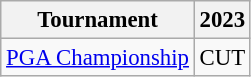<table class="wikitable" style="font-size:95%;text-align:center;">
<tr>
<th>Tournament</th>
<th>2023</th>
</tr>
<tr>
<td align=left><a href='#'>PGA Championship</a></td>
<td>CUT</td>
</tr>
</table>
